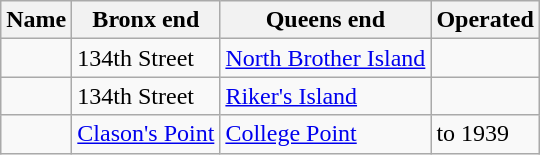<table class=wikitable>
<tr>
<th>Name</th>
<th>Bronx end</th>
<th>Queens end</th>
<th>Operated</th>
</tr>
<tr>
<td></td>
<td>134th Street</td>
<td><a href='#'>North Brother Island</a></td>
<td></td>
</tr>
<tr>
<td></td>
<td>134th Street</td>
<td><a href='#'>Riker's Island</a></td>
<td></td>
</tr>
<tr>
<td></td>
<td><a href='#'>Clason's Point</a></td>
<td><a href='#'>College Point</a></td>
<td>to 1939</td>
</tr>
</table>
